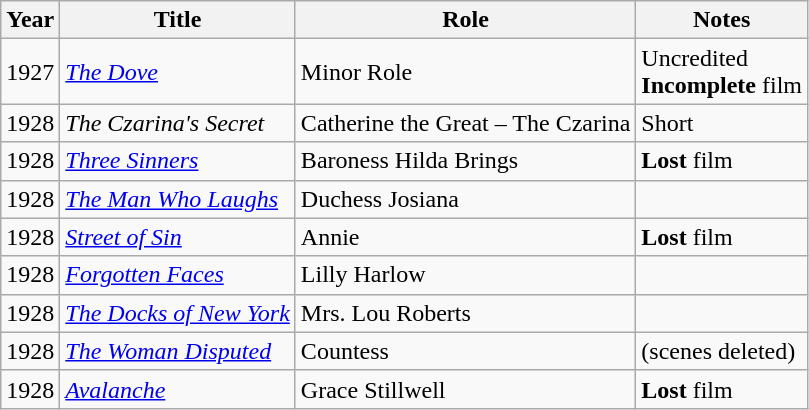<table class="wikitable">
<tr>
<th>Year</th>
<th>Title</th>
<th>Role</th>
<th>Notes</th>
</tr>
<tr>
<td>1927</td>
<td><em><a href='#'>The Dove</a></em></td>
<td>Minor Role</td>
<td>Uncredited <br> <strong>Incomplete</strong> film</td>
</tr>
<tr>
<td>1928</td>
<td><em>The Czarina's Secret</em></td>
<td>Catherine the Great – The Czarina</td>
<td>Short</td>
</tr>
<tr>
<td>1928</td>
<td><em><a href='#'>Three Sinners</a></em></td>
<td>Baroness Hilda Brings</td>
<td><strong>Lost</strong> film</td>
</tr>
<tr>
<td>1928</td>
<td><em><a href='#'>The Man Who Laughs</a></em></td>
<td>Duchess Josiana</td>
<td></td>
</tr>
<tr>
<td>1928</td>
<td><em><a href='#'>Street of Sin</a></em></td>
<td>Annie</td>
<td><strong>Lost</strong> film</td>
</tr>
<tr>
<td>1928</td>
<td><em><a href='#'>Forgotten Faces</a></em></td>
<td>Lilly Harlow</td>
<td></td>
</tr>
<tr>
<td>1928</td>
<td><em><a href='#'>The Docks of New York</a></em></td>
<td>Mrs. Lou Roberts</td>
<td></td>
</tr>
<tr>
<td>1928</td>
<td><em><a href='#'>The Woman Disputed</a></em></td>
<td>Countess</td>
<td>(scenes deleted)</td>
</tr>
<tr>
<td>1928</td>
<td><em><a href='#'>Avalanche</a></em></td>
<td>Grace Stillwell</td>
<td><strong>Lost</strong> film</td>
</tr>
</table>
